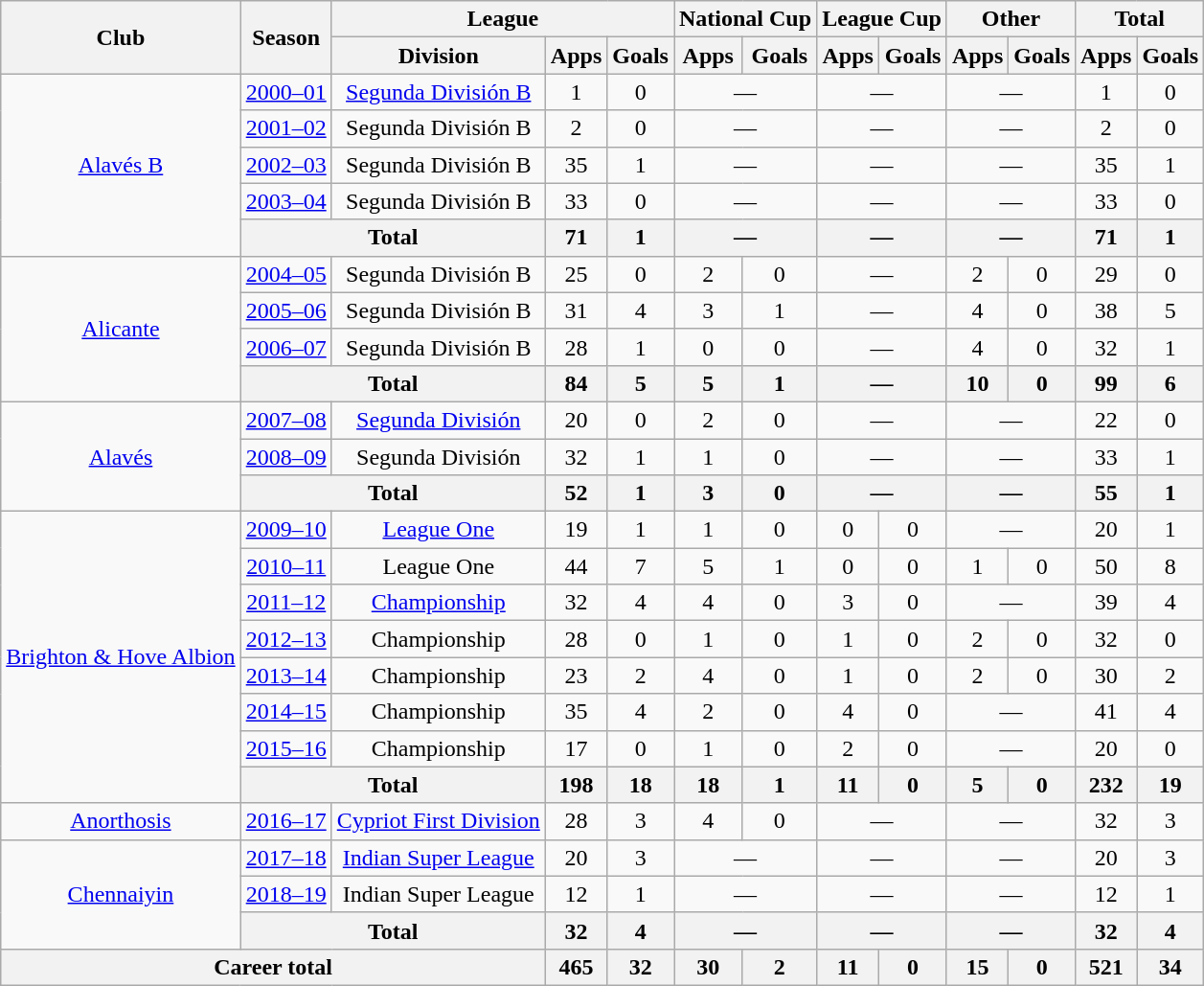<table class="wikitable" style="text-align:center">
<tr>
<th rowspan="2">Club</th>
<th rowspan="2">Season</th>
<th colspan="3">League</th>
<th colspan="2">National Cup</th>
<th colspan="2">League Cup</th>
<th colspan="2">Other</th>
<th colspan="2">Total</th>
</tr>
<tr>
<th>Division</th>
<th>Apps</th>
<th>Goals</th>
<th>Apps</th>
<th>Goals</th>
<th>Apps</th>
<th>Goals</th>
<th>Apps</th>
<th>Goals</th>
<th>Apps</th>
<th>Goals</th>
</tr>
<tr>
<td rowspan="5"><a href='#'>Alavés B</a></td>
<td><a href='#'>2000–01</a></td>
<td><a href='#'>Segunda División B</a></td>
<td>1</td>
<td>0</td>
<td colspan="2">—</td>
<td colspan="2">—</td>
<td colspan="2">—</td>
<td>1</td>
<td>0</td>
</tr>
<tr>
<td><a href='#'>2001–02</a></td>
<td>Segunda División B</td>
<td>2</td>
<td>0</td>
<td colspan="2">—</td>
<td colspan="2">—</td>
<td colspan="2">—</td>
<td>2</td>
<td>0</td>
</tr>
<tr>
<td><a href='#'>2002–03</a></td>
<td>Segunda División B</td>
<td>35</td>
<td>1</td>
<td colspan="2">—</td>
<td colspan="2">—</td>
<td colspan="2">—</td>
<td>35</td>
<td>1</td>
</tr>
<tr>
<td><a href='#'>2003–04</a></td>
<td>Segunda División B</td>
<td>33</td>
<td>0</td>
<td colspan="2">—</td>
<td colspan="2">—</td>
<td colspan="2">—</td>
<td>33</td>
<td>0</td>
</tr>
<tr>
<th colspan="2">Total</th>
<th>71</th>
<th>1</th>
<th colspan="2">—</th>
<th colspan="2">—</th>
<th colspan="2">—</th>
<th>71</th>
<th>1</th>
</tr>
<tr>
<td rowspan="4"><a href='#'>Alicante</a></td>
<td><a href='#'>2004–05</a></td>
<td>Segunda División B</td>
<td>25</td>
<td>0</td>
<td>2</td>
<td>0</td>
<td colspan="2">—</td>
<td>2</td>
<td>0</td>
<td>29</td>
<td>0</td>
</tr>
<tr>
<td><a href='#'>2005–06</a></td>
<td>Segunda División B</td>
<td>31</td>
<td>4</td>
<td>3</td>
<td>1</td>
<td colspan="2">—</td>
<td>4</td>
<td>0</td>
<td>38</td>
<td>5</td>
</tr>
<tr>
<td><a href='#'>2006–07</a></td>
<td>Segunda División B</td>
<td>28</td>
<td>1</td>
<td>0</td>
<td>0</td>
<td colspan="2">—</td>
<td>4</td>
<td>0</td>
<td>32</td>
<td>1</td>
</tr>
<tr>
<th colspan="2">Total</th>
<th>84</th>
<th>5</th>
<th>5</th>
<th>1</th>
<th colspan="2">—</th>
<th>10</th>
<th>0</th>
<th>99</th>
<th>6</th>
</tr>
<tr>
<td rowspan="3"><a href='#'>Alavés</a></td>
<td><a href='#'>2007–08</a></td>
<td><a href='#'>Segunda División</a></td>
<td>20</td>
<td>0</td>
<td>2</td>
<td>0</td>
<td colspan="2">—</td>
<td colspan="2">—</td>
<td>22</td>
<td>0</td>
</tr>
<tr>
<td><a href='#'>2008–09</a></td>
<td>Segunda División</td>
<td>32</td>
<td>1</td>
<td>1</td>
<td>0</td>
<td colspan="2">—</td>
<td colspan="2">—</td>
<td>33</td>
<td>1</td>
</tr>
<tr>
<th colspan="2">Total</th>
<th>52</th>
<th>1</th>
<th>3</th>
<th>0</th>
<th colspan="2">—</th>
<th colspan="2">—</th>
<th>55</th>
<th>1</th>
</tr>
<tr>
<td rowspan="8"><a href='#'>Brighton & Hove Albion</a></td>
<td><a href='#'>2009–10</a></td>
<td><a href='#'>League One</a></td>
<td>19</td>
<td>1</td>
<td>1</td>
<td>0</td>
<td>0</td>
<td>0</td>
<td colspan="2">—</td>
<td>20</td>
<td>1</td>
</tr>
<tr>
<td><a href='#'>2010–11</a></td>
<td>League One</td>
<td>44</td>
<td>7</td>
<td>5</td>
<td>1</td>
<td>0</td>
<td>0</td>
<td>1</td>
<td>0</td>
<td>50</td>
<td>8</td>
</tr>
<tr>
<td><a href='#'>2011–12</a></td>
<td><a href='#'>Championship</a></td>
<td>32</td>
<td>4</td>
<td>4</td>
<td>0</td>
<td>3</td>
<td>0</td>
<td colspan="2">—</td>
<td>39</td>
<td>4</td>
</tr>
<tr>
<td><a href='#'>2012–13</a></td>
<td>Championship</td>
<td>28</td>
<td>0</td>
<td>1</td>
<td>0</td>
<td>1</td>
<td>0</td>
<td>2</td>
<td>0</td>
<td>32</td>
<td>0</td>
</tr>
<tr>
<td><a href='#'>2013–14</a></td>
<td>Championship</td>
<td>23</td>
<td>2</td>
<td>4</td>
<td>0</td>
<td>1</td>
<td>0</td>
<td>2</td>
<td>0</td>
<td>30</td>
<td>2</td>
</tr>
<tr>
<td><a href='#'>2014–15</a></td>
<td>Championship</td>
<td>35</td>
<td>4</td>
<td>2</td>
<td>0</td>
<td>4</td>
<td>0</td>
<td colspan="2">—</td>
<td>41</td>
<td>4</td>
</tr>
<tr>
<td><a href='#'>2015–16</a></td>
<td>Championship</td>
<td>17</td>
<td>0</td>
<td>1</td>
<td>0</td>
<td>2</td>
<td>0</td>
<td colspan="2">—</td>
<td>20</td>
<td>0</td>
</tr>
<tr>
<th colspan="2">Total</th>
<th>198</th>
<th>18</th>
<th>18</th>
<th>1</th>
<th>11</th>
<th>0</th>
<th>5</th>
<th>0</th>
<th>232</th>
<th>19</th>
</tr>
<tr>
<td><a href='#'>Anorthosis</a></td>
<td><a href='#'>2016–17</a></td>
<td><a href='#'>Cypriot First Division</a></td>
<td>28</td>
<td>3</td>
<td>4</td>
<td>0</td>
<td colspan="2">—</td>
<td colspan="2">—</td>
<td>32</td>
<td>3</td>
</tr>
<tr>
<td rowspan="3"><a href='#'>Chennaiyin</a></td>
<td><a href='#'>2017–18</a></td>
<td><a href='#'>Indian Super League</a></td>
<td>20</td>
<td>3</td>
<td colspan="2">—</td>
<td colspan="2">—</td>
<td colspan="2">—</td>
<td>20</td>
<td>3</td>
</tr>
<tr>
<td><a href='#'>2018–19</a></td>
<td>Indian Super League</td>
<td>12</td>
<td>1</td>
<td colspan="2">—</td>
<td colspan="2">—</td>
<td colspan="2">—</td>
<td>12</td>
<td>1</td>
</tr>
<tr>
<th colspan="2">Total</th>
<th>32</th>
<th>4</th>
<th colspan="2">—</th>
<th colspan="2">—</th>
<th colspan="2">—</th>
<th>32</th>
<th><strong>4</strong></th>
</tr>
<tr>
<th colspan="3">Career total</th>
<th>465</th>
<th>32</th>
<th>30</th>
<th>2</th>
<th>11</th>
<th>0</th>
<th>15</th>
<th>0</th>
<th>521</th>
<th>34</th>
</tr>
</table>
